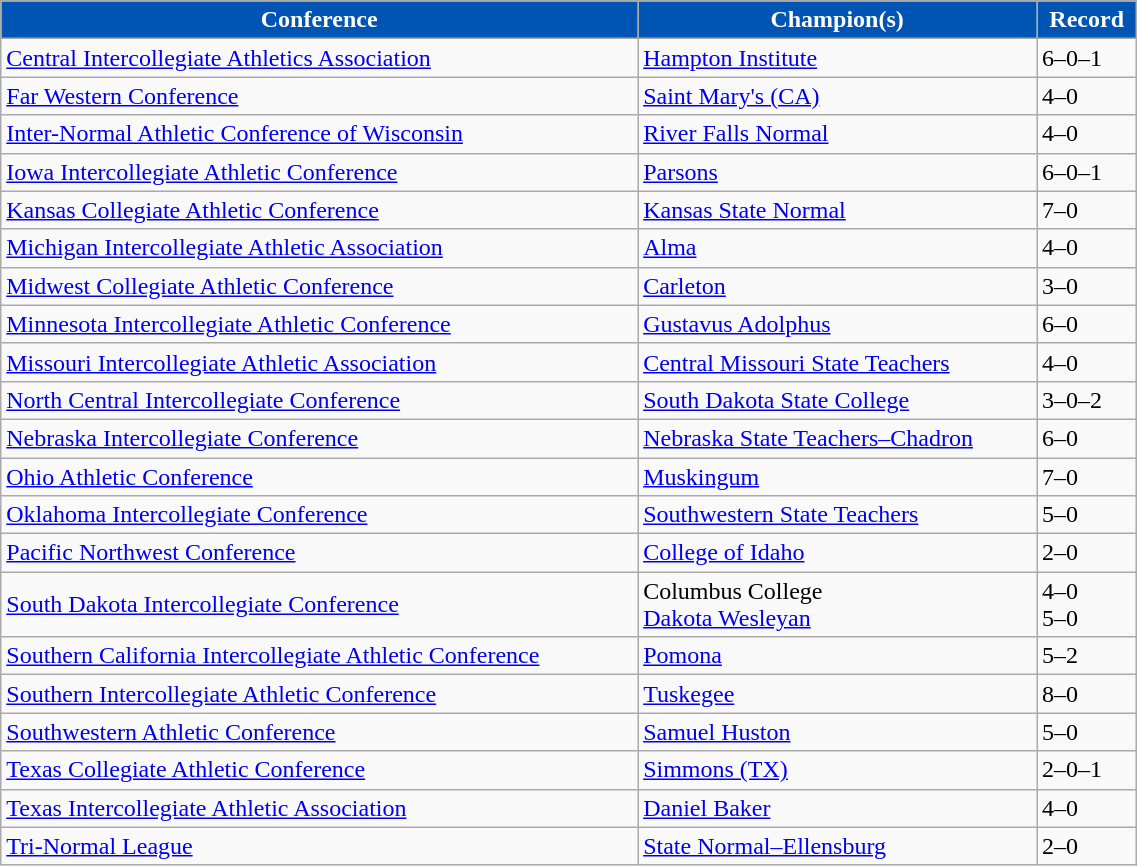<table class="wikitable" width="60%">
<tr>
<th style="background:#0054B3; color:#FFFFFF;">Conference</th>
<th style="background:#0054B3; color:#FFFFFF;">Champion(s)</th>
<th style="background:#0054B3; color:#FFFFFF;">Record</th>
</tr>
<tr align="left">
<td><a href='#'>Central Intercollegiate Athletics Association</a></td>
<td><a href='#'>Hampton Institute</a></td>
<td>6–0–1</td>
</tr>
<tr align="left">
<td><a href='#'>Far Western Conference</a></td>
<td><a href='#'>Saint Mary's (CA)</a></td>
<td>4–0</td>
</tr>
<tr align="left">
<td><a href='#'>Inter-Normal Athletic Conference of Wisconsin</a></td>
<td><a href='#'>River Falls Normal</a></td>
<td>4–0</td>
</tr>
<tr align="left">
<td><a href='#'>Iowa Intercollegiate Athletic Conference</a></td>
<td><a href='#'>Parsons</a></td>
<td>6–0–1</td>
</tr>
<tr align="left">
<td><a href='#'>Kansas Collegiate Athletic Conference</a></td>
<td><a href='#'>Kansas State Normal</a></td>
<td>7–0</td>
</tr>
<tr align="left">
<td><a href='#'>Michigan Intercollegiate Athletic Association</a></td>
<td><a href='#'>Alma</a></td>
<td>4–0</td>
</tr>
<tr align="left">
<td><a href='#'>Midwest Collegiate Athletic Conference</a></td>
<td><a href='#'>Carleton</a></td>
<td>3–0</td>
</tr>
<tr align="left">
<td><a href='#'>Minnesota Intercollegiate Athletic Conference</a></td>
<td><a href='#'>Gustavus Adolphus</a></td>
<td>6–0</td>
</tr>
<tr align="left">
<td><a href='#'>Missouri Intercollegiate Athletic Association</a></td>
<td><a href='#'>Central Missouri State Teachers</a></td>
<td>4–0</td>
</tr>
<tr align="left">
<td><a href='#'>North Central Intercollegiate Conference</a></td>
<td><a href='#'>South Dakota State College</a></td>
<td>3–0–2</td>
</tr>
<tr align="left">
<td><a href='#'>Nebraska Intercollegiate Conference</a></td>
<td><a href='#'>Nebraska State Teachers–Chadron</a></td>
<td>6–0</td>
</tr>
<tr align="left">
<td><a href='#'>Ohio Athletic Conference</a></td>
<td><a href='#'>Muskingum</a></td>
<td>7–0</td>
</tr>
<tr align="left">
<td><a href='#'>Oklahoma Intercollegiate Conference</a></td>
<td><a href='#'>Southwestern State Teachers</a></td>
<td>5–0</td>
</tr>
<tr align="left">
<td><a href='#'>Pacific Northwest Conference</a></td>
<td><a href='#'>College of Idaho</a></td>
<td>2–0</td>
</tr>
<tr align="left">
<td><a href='#'>South Dakota Intercollegiate Conference</a></td>
<td>Columbus College<br><a href='#'>Dakota Wesleyan</a></td>
<td>4–0<br>5–0</td>
</tr>
<tr align="left">
<td><a href='#'>Southern California Intercollegiate Athletic Conference</a></td>
<td><a href='#'>Pomona</a></td>
<td>5–2</td>
</tr>
<tr align="left">
<td><a href='#'>Southern Intercollegiate Athletic Conference</a></td>
<td><a href='#'>Tuskegee</a></td>
<td>8–0</td>
</tr>
<tr align="left">
<td><a href='#'>Southwestern Athletic Conference</a></td>
<td><a href='#'>Samuel Huston</a></td>
<td>5–0</td>
</tr>
<tr align="left">
<td><a href='#'>Texas Collegiate Athletic Conference</a></td>
<td><a href='#'>Simmons (TX)</a></td>
<td>2–0–1</td>
</tr>
<tr align="left">
<td><a href='#'>Texas Intercollegiate Athletic Association</a></td>
<td><a href='#'>Daniel Baker</a></td>
<td>4–0</td>
</tr>
<tr align="left">
<td><a href='#'>Tri-Normal League</a></td>
<td><a href='#'>State Normal–Ellensburg</a></td>
<td>2–0</td>
</tr>
</table>
